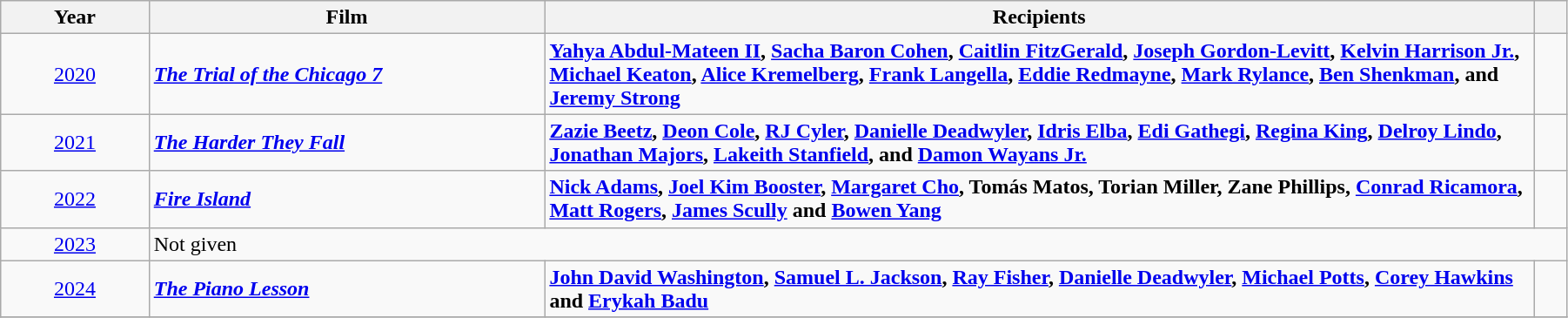<table class="wikitable" width="95%" cellpadding="5">
<tr>
<th width="9%"><strong>Year</strong></th>
<th width="24%"><strong>Film</strong></th>
<th width="60%"><strong>Recipients</strong></th>
<th width="2%"><strong></strong></th>
</tr>
<tr>
<td style="text-align:center;"><a href='#'>2020</a></td>
<td><strong><em><a href='#'>The Trial of the Chicago 7</a></em></strong></td>
<td><strong><a href='#'>Yahya Abdul-Mateen II</a>, <a href='#'>Sacha Baron Cohen</a>, <a href='#'>Caitlin FitzGerald</a>, <a href='#'>Joseph Gordon-Levitt</a>, <a href='#'>Kelvin Harrison Jr.</a>, <a href='#'>Michael Keaton</a>, <a href='#'>Alice Kremelberg</a>, <a href='#'>Frank Langella</a>, <a href='#'>Eddie Redmayne</a>, <a href='#'>Mark Rylance</a>, <a href='#'>Ben Shenkman</a>, and <a href='#'>Jeremy Strong</a></strong></td>
<td style="text-align:center;"></td>
</tr>
<tr>
<td style="text-align:center;"><a href='#'>2021</a></td>
<td><strong><em><a href='#'>The Harder They Fall</a></em></strong></td>
<td><strong><a href='#'>Zazie Beetz</a>, <a href='#'>Deon Cole</a>, <a href='#'>RJ Cyler</a>, <a href='#'>Danielle Deadwyler</a>, <a href='#'>Idris Elba</a>, <a href='#'>Edi Gathegi</a>, <a href='#'>Regina King</a>, <a href='#'>Delroy Lindo</a>, <a href='#'>Jonathan Majors</a>, <a href='#'>Lakeith Stanfield</a>, and <a href='#'>Damon Wayans Jr.</a></strong></td>
<td style="text-align:center;"></td>
</tr>
<tr>
<td style="text-align:center;"><a href='#'>2022</a></td>
<td><strong><em><a href='#'>Fire Island</a></em></strong></td>
<td><strong><a href='#'>Nick Adams</a>, <a href='#'>Joel Kim Booster</a>, <a href='#'>Margaret Cho</a>, Tomás Matos, Torian Miller, Zane Phillips, <a href='#'>Conrad Ricamora</a>, <a href='#'>Matt Rogers</a>, <a href='#'>James Scully</a> and <a href='#'>Bowen Yang</a></strong></td>
<td style="text-align:center;"></td>
</tr>
<tr>
<td style="text-align:center;"><a href='#'>2023</a></td>
<td colspan="3">Not given</td>
</tr>
<tr>
<td style="text-align:center;"><a href='#'>2024</a></td>
<td><strong><em><a href='#'>The Piano Lesson</a></em></strong></td>
<td><strong><a href='#'>John David Washington</a>, <a href='#'>Samuel L. Jackson</a>, <a href='#'>Ray Fisher</a>, <a href='#'>Danielle Deadwyler</a>, <a href='#'>Michael Potts</a>, <a href='#'>Corey Hawkins</a> and <a href='#'>Erykah Badu</a></strong></td>
<td style="text-align:center;"></td>
</tr>
<tr>
</tr>
</table>
